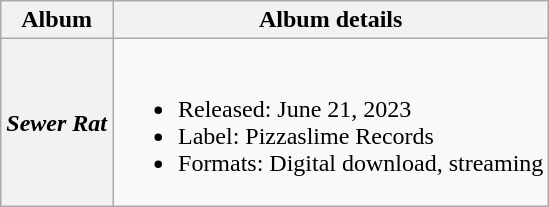<table class="wikitable sortable">
<tr>
<th class="unsortable">Album</th>
<th class="unsortable">Album details</th>
</tr>
<tr>
<th scope="row"><em>Sewer Rat</em></th>
<td><br><ul><li>Released: June 21, 2023</li><li>Label: Pizzaslime Records</li><li>Formats: Digital download, streaming</li></ul></td>
</tr>
</table>
